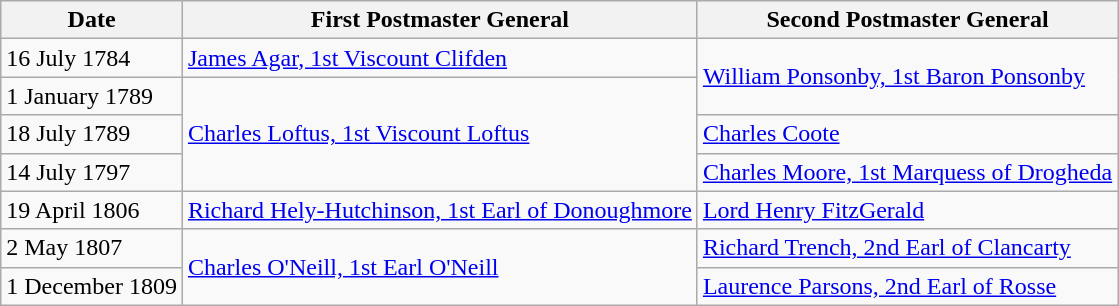<table class="wikitable">
<tr>
<th>Date</th>
<th>First Postmaster General</th>
<th>Second Postmaster General</th>
</tr>
<tr>
<td>16 July 1784</td>
<td><a href='#'>James Agar, 1st Viscount Clifden</a></td>
<td rowspan="2"><a href='#'>William Ponsonby, 1st Baron Ponsonby</a></td>
</tr>
<tr>
<td>1 January 1789</td>
<td rowspan="3"><a href='#'>Charles Loftus, 1st Viscount Loftus</a></td>
</tr>
<tr>
<td>18 July 1789</td>
<td><a href='#'>Charles Coote</a></td>
</tr>
<tr>
<td>14 July 1797</td>
<td><a href='#'>Charles Moore, 1st Marquess of Drogheda</a></td>
</tr>
<tr>
<td>19 April 1806</td>
<td><a href='#'>Richard Hely-Hutchinson, 1st Earl of Donoughmore</a></td>
<td><a href='#'>Lord Henry FitzGerald</a></td>
</tr>
<tr>
<td>2 May 1807</td>
<td rowspan="2"><a href='#'>Charles O'Neill, 1st Earl O'Neill</a></td>
<td><a href='#'>Richard Trench, 2nd Earl of Clancarty</a></td>
</tr>
<tr>
<td>1 December 1809</td>
<td><a href='#'>Laurence Parsons, 2nd Earl of Rosse</a></td>
</tr>
</table>
